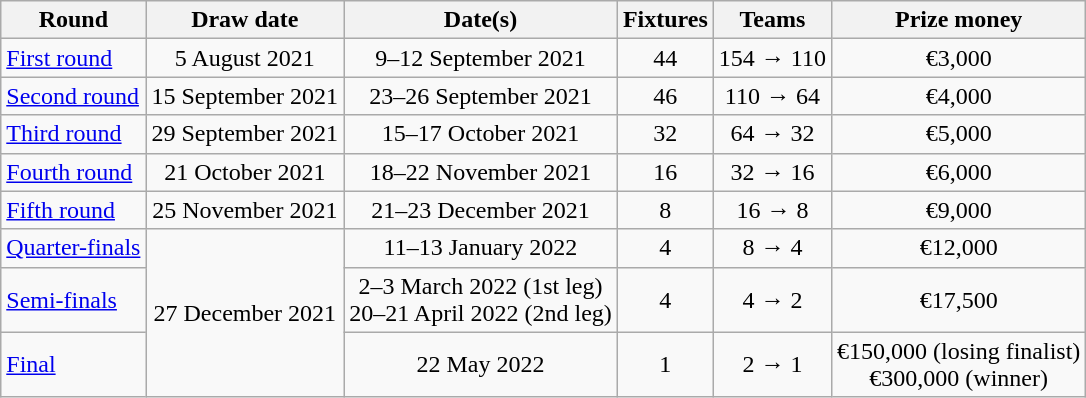<table class="wikitable" style="text-align:center;">
<tr>
<th>Round</th>
<th>Draw date</th>
<th>Date(s)</th>
<th>Fixtures</th>
<th>Teams</th>
<th>Prize money</th>
</tr>
<tr>
<td style="text-align:left;"><a href='#'>First round</a></td>
<td>5 August 2021</td>
<td>9–12 September 2021</td>
<td>44</td>
<td>154 → 110</td>
<td>€3,000</td>
</tr>
<tr>
<td style="text-align:left;"><a href='#'>Second round</a></td>
<td>15 September 2021</td>
<td>23–26 September 2021</td>
<td>46</td>
<td>110 → 64</td>
<td>€4,000</td>
</tr>
<tr>
<td style="text-align:left;"><a href='#'>Third round</a></td>
<td>29 September 2021</td>
<td>15–17 October 2021</td>
<td>32</td>
<td>64 → 32</td>
<td>€5,000</td>
</tr>
<tr>
<td style="text-align:left;"><a href='#'>Fourth round</a></td>
<td>21 October 2021</td>
<td>18–22 November 2021</td>
<td>16</td>
<td>32 → 16</td>
<td>€6,000</td>
</tr>
<tr>
<td style="text-align:left;"><a href='#'>Fifth round</a></td>
<td>25 November 2021</td>
<td>21–23 December 2021</td>
<td>8</td>
<td>16 → 8</td>
<td>€9,000</td>
</tr>
<tr>
<td style="text-align:left;"><a href='#'>Quarter-finals</a></td>
<td rowspan=3>27 December 2021</td>
<td>11–13 January 2022</td>
<td>4</td>
<td>8 → 4</td>
<td>€12,000</td>
</tr>
<tr>
<td style="text-align:left;"><a href='#'>Semi-finals</a></td>
<td>2–3 March 2022 (1st leg)<br>20–21 April 2022 (2nd leg)</td>
<td>4</td>
<td>4 → 2</td>
<td>€17,500</td>
</tr>
<tr>
<td style="text-align:left;"><a href='#'>Final</a></td>
<td>22 May 2022</td>
<td>1</td>
<td>2 → 1</td>
<td>€150,000 (losing finalist)<br>€300,000 (winner)</td>
</tr>
</table>
